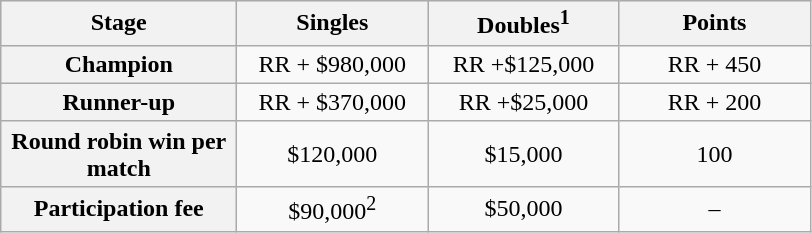<table class=wikitable style=text-align:center>
<tr bgcolor=#d1e4fd>
<th width=150>Stage</th>
<th width=120>Singles</th>
<th width=120>Doubles<sup>1</sup></th>
<th width=120>Points</th>
</tr>
<tr>
<th>Champion</th>
<td>RR + $980,000</td>
<td>RR +$125,000</td>
<td>RR + 450</td>
</tr>
<tr>
<th>Runner-up</th>
<td>RR + $370,000</td>
<td>RR +$25,000</td>
<td>RR + 200</td>
</tr>
<tr>
<th>Round robin win per match</th>
<td>$120,000</td>
<td>$15,000</td>
<td>100</td>
</tr>
<tr>
<th>Participation fee</th>
<td>$90,000<sup>2</sup></td>
<td>$50,000</td>
<td>–</td>
</tr>
</table>
